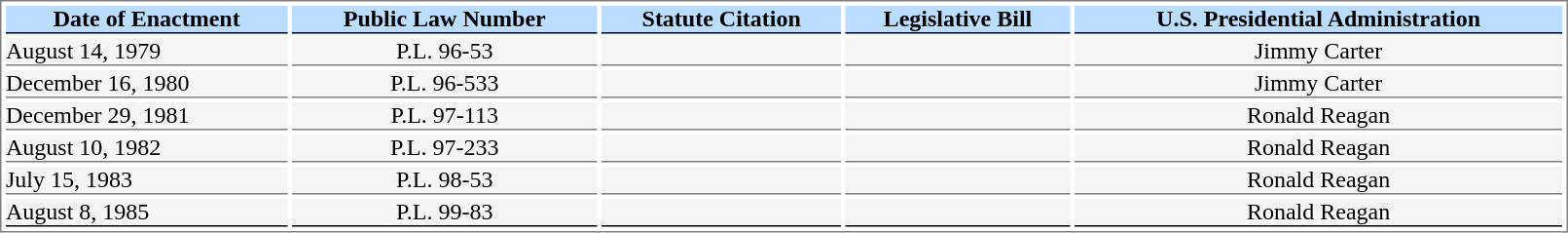<table style="border:1px solid gray; align:left; width:85%" cellspacing=3 cellpadding=0>
<tr style="font-weight:bold; text-align:center; background:#bbddff; color:black;">
<th style=" border-bottom:1.5px solid black">Date of Enactment</th>
<th style=" border-bottom:1.5px solid black">Public Law Number</th>
<th style=" border-bottom:1.5px solid black">Statute Citation</th>
<th style=" border-bottom:1.5px solid black">Legislative Bill</th>
<th style=" border-bottom:1.5px solid black">U.S. Presidential Administration</th>
</tr>
<tr>
<td style="border-bottom:1px solid gray; background:#F5F5F5;">August 14, 1979</td>
<td style="border-bottom:1px solid gray; background:#F5F5F5; text-align:center;">P.L. 96-53</td>
<td style="border-bottom:1px solid gray; background:#F5F5F5; text-align:center;"></td>
<td style="border-bottom:1px solid gray; background:#F5F5F5; text-align:center;"></td>
<td style="border-bottom:1px solid gray; background:#F5F5F5; text-align:center;">Jimmy Carter</td>
</tr>
<tr>
<td style="border-bottom:1px solid gray; background:#F5F5F5;">December 16, 1980</td>
<td style="border-bottom:1px solid gray; background:#F5F5F5; text-align:center;">P.L. 96-533</td>
<td style="border-bottom:1px solid gray; background:#F5F5F5; text-align:center;"></td>
<td style="border-bottom:1px solid gray; background:#F5F5F5; text-align:center;"></td>
<td style="border-bottom:1px solid gray; background:#F5F5F5; text-align:center;">Jimmy Carter</td>
</tr>
<tr>
<td style="border-bottom:1px solid gray; background:#F5F5F5;">December 29, 1981</td>
<td style="border-bottom:1px solid gray; background:#F5F5F5; text-align:center;">P.L. 97-113</td>
<td style="border-bottom:1px solid gray; background:#F5F5F5; text-align:center;"></td>
<td style="border-bottom:1px solid gray; background:#F5F5F5; text-align:center;"></td>
<td style="border-bottom:1px solid gray; background:#F5F5F5; text-align:center;">Ronald Reagan</td>
</tr>
<tr>
<td style="border-bottom:1px solid gray; background:#F5F5F5;">August 10, 1982</td>
<td style="border-bottom:1px solid gray; background:#F5F5F5; text-align:center;">P.L. 97-233</td>
<td style="border-bottom:1px solid gray; background:#F5F5F5; text-align:center;"></td>
<td style="border-bottom:1px solid gray; background:#F5F5F5; text-align:center;"></td>
<td style="border-bottom:1px solid gray; background:#F5F5F5; text-align:center;">Ronald Reagan</td>
</tr>
<tr>
<td style="border-bottom:1px solid gray; background:#F5F5F5;">July 15, 1983</td>
<td style="border-bottom:1px solid gray; background:#F5F5F5; text-align:center;">P.L. 98-53</td>
<td style="border-bottom:1px solid gray; background:#F5F5F5; text-align:center;"></td>
<td style="border-bottom:1px solid gray; background:#F5F5F5; text-align:center;"></td>
<td style="border-bottom:1px solid gray; background:#F5F5F5; text-align:center;">Ronald Reagan</td>
</tr>
<tr>
<td style="border-bottom:1.5px solid black; background:#F5F5F5;">August 8, 1985</td>
<td style="border-bottom:1.5px solid black; background:#F5F5F5; text-align:center;">P.L. 99-83</td>
<td style="border-bottom:1.5px solid black; background:#F5F5F5; text-align:center;"></td>
<td style="border-bottom:1.5px solid black; background:#F5F5F5; text-align:center;"></td>
<td style="border-bottom:1.5px solid black; background:#F5F5F5; text-align:center;">Ronald Reagan</td>
</tr>
</table>
